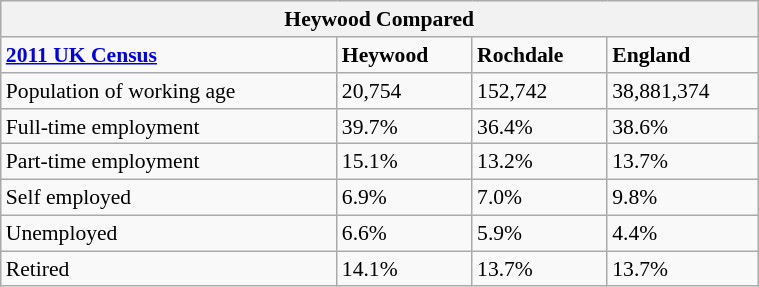<table class="wikitable" style="float: right; margin-left: 1em; width: 40%; font-size: 90%;" cellspacing="5">
<tr>
<th colspan="4"><strong>Heywood Compared</strong></th>
</tr>
<tr>
<td><strong><a href='#'>2011 UK Census</a></strong></td>
<td><strong>Heywood</strong></td>
<td><strong>Rochdale</strong></td>
<td><strong>England</strong></td>
</tr>
<tr>
<td>Population of working age</td>
<td>20,754</td>
<td>152,742</td>
<td>38,881,374</td>
</tr>
<tr>
<td>Full-time employment</td>
<td>39.7%</td>
<td>36.4%</td>
<td>38.6%</td>
</tr>
<tr>
<td>Part-time employment</td>
<td>15.1%</td>
<td>13.2%</td>
<td>13.7%</td>
</tr>
<tr>
<td>Self employed</td>
<td>6.9%</td>
<td>7.0%</td>
<td>9.8%</td>
</tr>
<tr>
<td>Unemployed</td>
<td>6.6%</td>
<td>5.9%</td>
<td>4.4%</td>
</tr>
<tr>
<td>Retired</td>
<td>14.1%</td>
<td>13.7%</td>
<td>13.7%</td>
</tr>
</table>
